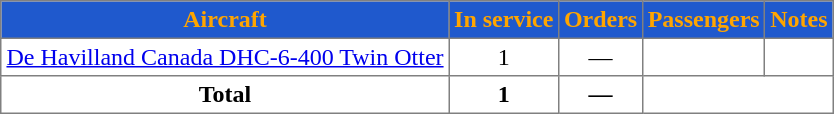<table class="toccolours" border="1" cellpadding="3" style="margin:1em auto; border-collapse:collapse;text-align:center">
<tr style="background-color:#1F59CD;color:orange;">
<th>Aircraft</th>
<th>In service</th>
<th>Orders</th>
<th>Passengers</th>
<th>Notes</th>
</tr>
<tr>
<td><a href='#'>De Havilland Canada DHC-6-400 Twin Otter</a></td>
<td>1</td>
<td>—</td>
<td></td>
<td></td>
</tr>
<tr>
<th>Total</th>
<th>1</th>
<th>—</th>
<th colspan="4"></th>
</tr>
</table>
